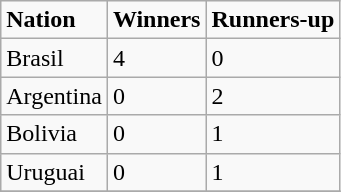<table class="wikitable">
<tr>
<td><strong>Nation</strong></td>
<td><strong>Winners</strong></td>
<td><strong>Runners-up</strong></td>
</tr>
<tr>
<td> Brasil</td>
<td>4</td>
<td>0</td>
</tr>
<tr>
<td> Argentina</td>
<td>0</td>
<td>2</td>
</tr>
<tr>
<td> Bolivia</td>
<td>0</td>
<td>1</td>
</tr>
<tr>
<td> Uruguai</td>
<td>0</td>
<td>1</td>
</tr>
<tr>
</tr>
</table>
